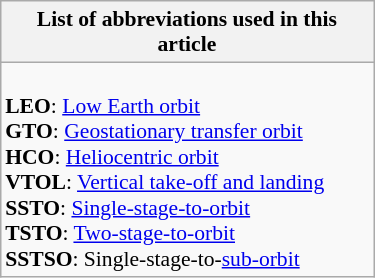<table class="wikitable" style="float:right; clear:right;← margin:0 0 0.5em 1em; padding:0.5em; border:#ddb; width:250px; font-size:90%;">
<tr>
<th>List of abbreviations used in this article</th>
</tr>
<tr>
<td><br><strong>LEO</strong>: <a href='#'>Low Earth orbit</a><br><strong>GTO</strong>: <a href='#'>Geostationary transfer orbit</a><br><strong>HCO</strong>: <a href='#'>Heliocentric orbit</a><br><strong>VTOL</strong>: <a href='#'>Vertical take-off and landing</a><br><strong>SSTO</strong>: <a href='#'>Single-stage-to-orbit</a><br><strong>TSTO</strong>: <a href='#'>Two-stage-to-orbit</a><br><strong>SSTSO</strong>: Single-stage-to-<a href='#'>sub-orbit</a><br></td>
</tr>
</table>
